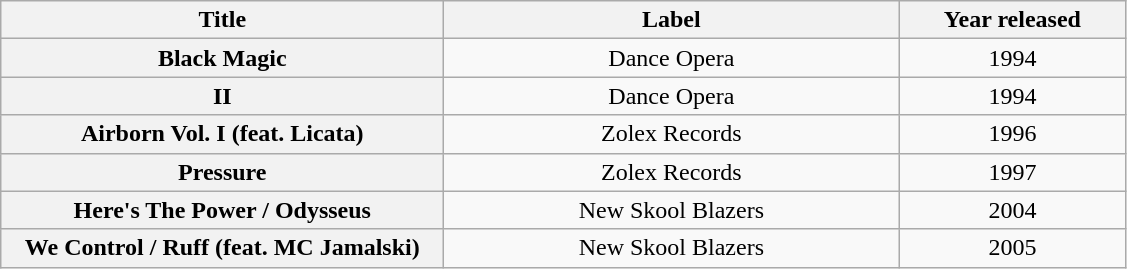<table class="wikitable plainrowheaders" style="text-align:center;">
<tr>
<th scope="col" style="width:18em;">Title</th>
<th scope="col" style="width:18.5em;">Label</th>
<th scope="col" style="width:9em;">Year released</th>
</tr>
<tr>
<th scope="row">Black Magic</th>
<td>Dance Opera</td>
<td>1994</td>
</tr>
<tr>
<th scope="row">II</th>
<td>Dance Opera</td>
<td>1994</td>
</tr>
<tr>
<th scope="row">Airborn Vol. I (feat. Licata)</th>
<td>Zolex Records</td>
<td>1996</td>
</tr>
<tr>
<th scope="row">Pressure</th>
<td>Zolex Records</td>
<td>1997</td>
</tr>
<tr>
<th scope="row">Here's The Power / Odysseus</th>
<td>New Skool Blazers</td>
<td>2004</td>
</tr>
<tr>
<th scope="row">We Control / Ruff (feat. MC Jamalski)</th>
<td>New Skool Blazers</td>
<td>2005</td>
</tr>
</table>
